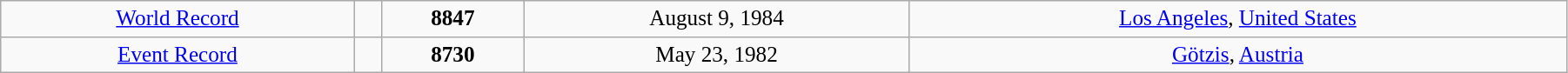<table class="wikitable" style=" text-align:center; font-size:105%;" width="95%">
<tr>
<td><a href='#'>World Record</a></td>
<td></td>
<td><strong>8847</strong> </td>
<td>August 9, 1984</td>
<td> <a href='#'>Los Angeles</a>, <a href='#'>United States</a></td>
</tr>
<tr>
<td><a href='#'>Event Record</a></td>
<td></td>
<td><strong>8730</strong></td>
<td>May 23, 1982</td>
<td> <a href='#'>Götzis</a>, <a href='#'>Austria</a></td>
</tr>
</table>
